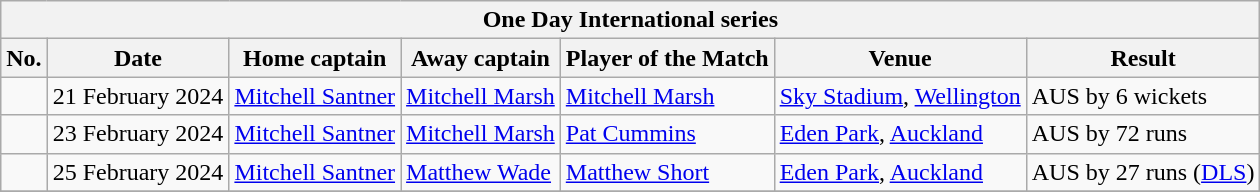<table class="wikitable">
<tr>
<th colspan="10">One Day International series</th>
</tr>
<tr>
<th>No.</th>
<th>Date</th>
<th>Home captain</th>
<th>Away captain</th>
<th>Player of the Match</th>
<th>Venue</th>
<th>Result</th>
</tr>
<tr>
<td></td>
<td>21 February 2024</td>
<td><a href='#'>Mitchell Santner</a></td>
<td><a href='#'>Mitchell Marsh</a></td>
<td><a href='#'>Mitchell Marsh</a></td>
<td><a href='#'>Sky Stadium</a>, <a href='#'>Wellington</a></td>
<td>AUS by 6 wickets</td>
</tr>
<tr>
<td></td>
<td>23 February 2024</td>
<td><a href='#'>Mitchell Santner</a></td>
<td><a href='#'>Mitchell Marsh</a></td>
<td><a href='#'>Pat Cummins</a></td>
<td><a href='#'>Eden Park</a>, <a href='#'>Auckland</a></td>
<td>AUS by 72 runs</td>
</tr>
<tr>
<td></td>
<td>25 February 2024</td>
<td><a href='#'>Mitchell Santner</a></td>
<td><a href='#'>Matthew Wade</a></td>
<td><a href='#'>Matthew Short</a></td>
<td><a href='#'>Eden Park</a>, <a href='#'>Auckland</a></td>
<td>AUS by 27 runs (<a href='#'>DLS</a>)</td>
</tr>
<tr>
</tr>
</table>
